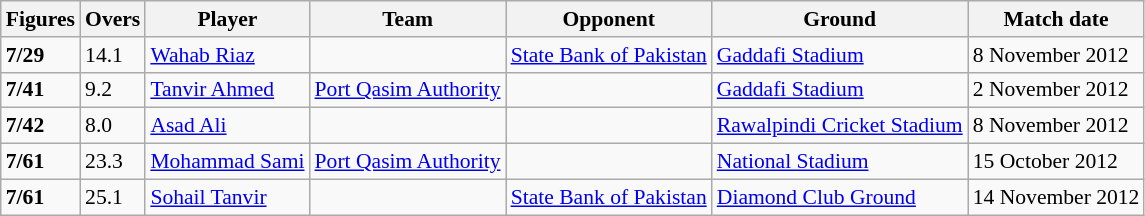<table class="wikitable" style="font-size:90%;">
<tr>
<th>Figures</th>
<th>Overs</th>
<th>Player</th>
<th>Team</th>
<th>Opponent</th>
<th>Ground</th>
<th>Match date</th>
</tr>
<tr>
<td><strong>7/29</strong></td>
<td>14.1</td>
<td><a href='#'>Wahab Riaz</a></td>
<td></td>
<td><a href='#'>State Bank of Pakistan</a></td>
<td><a href='#'>Gaddafi Stadium</a></td>
<td>8 November 2012</td>
</tr>
<tr>
<td><strong>7/41</strong></td>
<td>9.2</td>
<td><a href='#'>Tanvir Ahmed</a></td>
<td><a href='#'>Port Qasim Authority</a></td>
<td></td>
<td><a href='#'>Gaddafi Stadium</a></td>
<td>2 November 2012</td>
</tr>
<tr>
<td><strong>7/42</strong></td>
<td>8.0</td>
<td><a href='#'>Asad Ali</a></td>
<td></td>
<td></td>
<td><a href='#'>Rawalpindi Cricket Stadium</a></td>
<td>8 November 2012</td>
</tr>
<tr>
<td><strong>7/61</strong></td>
<td>23.3</td>
<td><a href='#'>Mohammad Sami</a></td>
<td><a href='#'>Port Qasim Authority</a></td>
<td></td>
<td><a href='#'>National Stadium</a></td>
<td>15 October 2012</td>
</tr>
<tr>
<td><strong>7/61</strong></td>
<td>25.1</td>
<td><a href='#'>Sohail Tanvir</a></td>
<td></td>
<td><a href='#'>State Bank of Pakistan</a></td>
<td><a href='#'>Diamond Club Ground</a></td>
<td>14 November 2012</td>
</tr>
</table>
